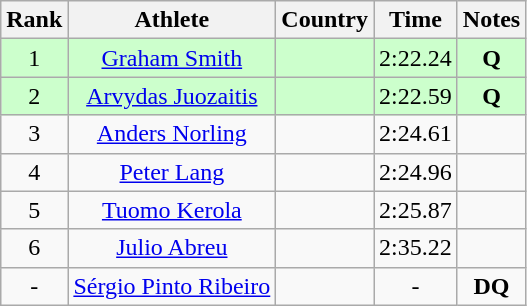<table class="wikitable sortable" style="text-align:center">
<tr>
<th>Rank</th>
<th>Athlete</th>
<th>Country</th>
<th>Time</th>
<th>Notes</th>
</tr>
<tr bgcolor=ccffcc>
<td>1</td>
<td><a href='#'>Graham Smith</a></td>
<td align=left></td>
<td>2:22.24</td>
<td><strong>Q </strong></td>
</tr>
<tr bgcolor=ccffcc>
<td>2</td>
<td><a href='#'>Arvydas Juozaitis</a></td>
<td align=left></td>
<td>2:22.59</td>
<td><strong>Q </strong></td>
</tr>
<tr>
<td>3</td>
<td><a href='#'>Anders Norling</a></td>
<td align=left></td>
<td>2:24.61</td>
<td><strong> </strong></td>
</tr>
<tr>
<td>4</td>
<td><a href='#'>Peter Lang</a></td>
<td align=left></td>
<td>2:24.96</td>
<td><strong> </strong></td>
</tr>
<tr>
<td>5</td>
<td><a href='#'>Tuomo Kerola</a></td>
<td align=left></td>
<td>2:25.87</td>
<td><strong> </strong></td>
</tr>
<tr>
<td>6</td>
<td><a href='#'>Julio Abreu</a></td>
<td align=left></td>
<td>2:35.22</td>
<td><strong> </strong></td>
</tr>
<tr>
<td>-</td>
<td><a href='#'>Sérgio Pinto Ribeiro</a></td>
<td align=left></td>
<td>-</td>
<td><strong>DQ </strong></td>
</tr>
</table>
